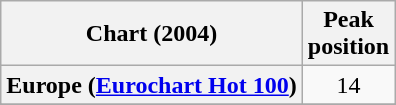<table class="wikitable sortable plainrowheaders" style="text-align:center">
<tr>
<th>Chart (2004)</th>
<th>Peak<br>position</th>
</tr>
<tr>
<th scope="row">Europe (<a href='#'>Eurochart Hot 100</a>)</th>
<td>14</td>
</tr>
<tr>
</tr>
<tr>
</tr>
<tr>
</tr>
</table>
